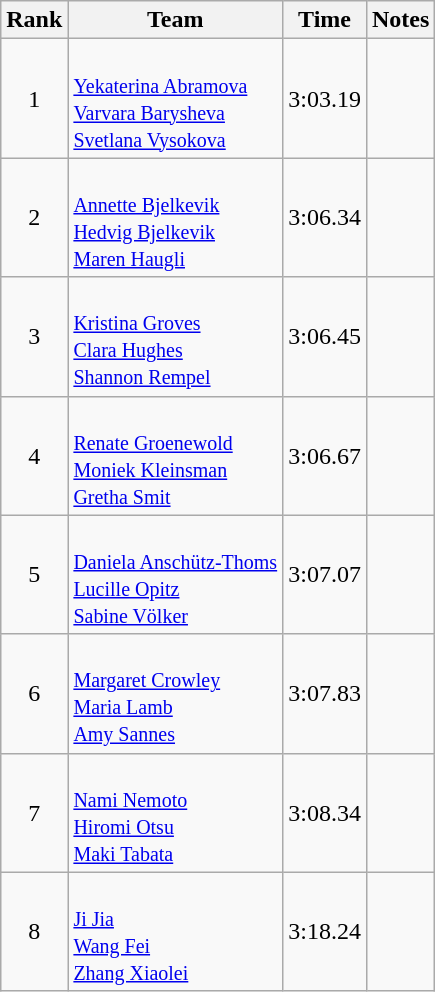<table class="wikitable sortable" style="text-align:center">
<tr>
<th>Rank</th>
<th>Team</th>
<th>Time</th>
<th>Notes</th>
</tr>
<tr>
<td>1</td>
<td align="left"><small><br><a href='#'>Yekaterina Abramova</a><br><a href='#'>Varvara Barysheva</a><br><a href='#'>Svetlana Vysokova</a></small></td>
<td>3:03.19</td>
<td></td>
</tr>
<tr>
<td>2</td>
<td align="left"><small><br><a href='#'>Annette Bjelkevik</a><br><a href='#'>Hedvig Bjelkevik</a><br><a href='#'>Maren Haugli</a></small></td>
<td>3:06.34</td>
<td></td>
</tr>
<tr>
<td>3</td>
<td align="left"><small><br><a href='#'>Kristina Groves</a><br><a href='#'>Clara Hughes</a><br><a href='#'>Shannon Rempel</a></small></td>
<td>3:06.45</td>
<td></td>
</tr>
<tr>
<td>4</td>
<td align="left"><small><br><a href='#'>Renate Groenewold</a><br><a href='#'>Moniek Kleinsman</a><br><a href='#'>Gretha Smit</a></small></td>
<td>3:06.67</td>
<td></td>
</tr>
<tr>
<td>5</td>
<td align="left"><small><br><a href='#'>Daniela Anschütz-Thoms</a><br><a href='#'>Lucille Opitz</a><br><a href='#'>Sabine Völker</a></small></td>
<td>3:07.07</td>
<td></td>
</tr>
<tr>
<td>6</td>
<td align="left"><small><br><a href='#'>Margaret Crowley</a><br><a href='#'>Maria Lamb</a><br><a href='#'>Amy Sannes</a></small></td>
<td>3:07.83</td>
<td></td>
</tr>
<tr>
<td>7</td>
<td align="left"><small><br><a href='#'>Nami Nemoto</a><br><a href='#'>Hiromi Otsu</a><br><a href='#'>Maki Tabata</a></small></td>
<td>3:08.34</td>
<td></td>
</tr>
<tr>
<td>8</td>
<td align="left"><small><br><a href='#'>Ji Jia</a><br><a href='#'>Wang Fei</a><br><a href='#'>Zhang Xiaolei</a></small></td>
<td>3:18.24</td>
<td></td>
</tr>
</table>
